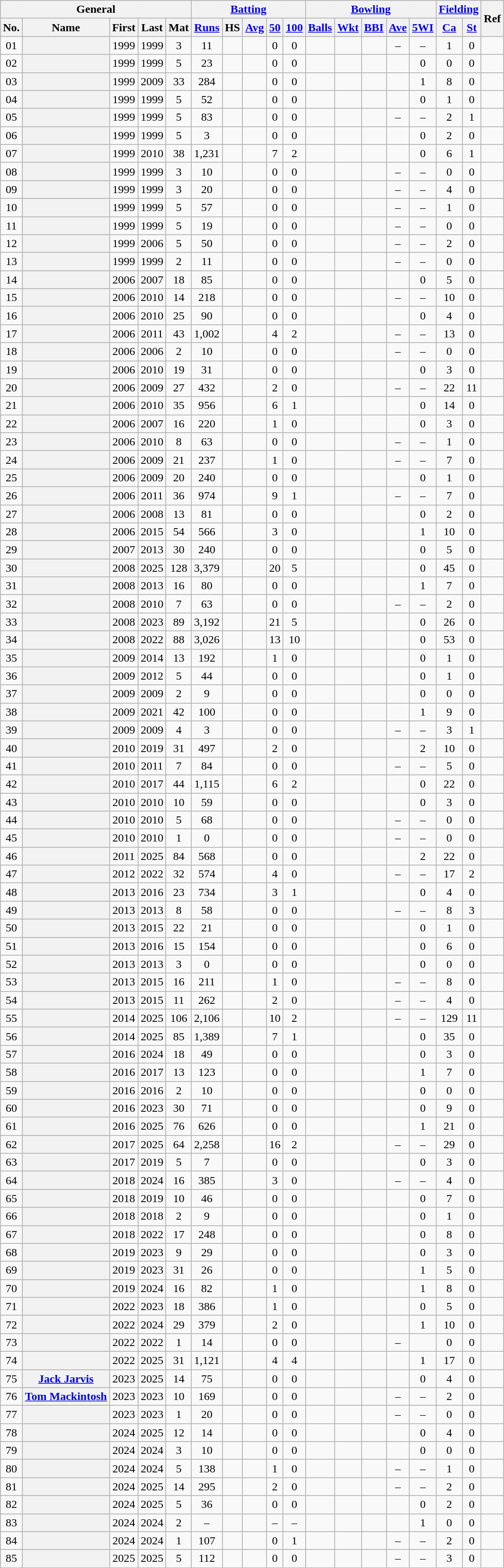<table class="wikitable sortable plainrowheaders">
<tr align="center">
<th scope="col" colspan=5 class="unsortable">General</th>
<th scope="col" colspan=5 class="unsortable"><a href='#'>Batting</a></th>
<th scope="col" colspan=5 class="unsortable"><a href='#'>Bowling</a></th>
<th scope="col" colspan=2 class="unsortable"><a href='#'>Fielding</a></th>
<th scope="col" rowspan=2 class="unsortable">Ref</th>
</tr>
<tr align="center">
<th scope="col">No.</th>
<th scope="col">Name</th>
<th scope="col">First</th>
<th scope="col">Last</th>
<th scope="col">Mat</th>
<th scope="col"><a href='#'>Runs</a></th>
<th scope="col">HS</th>
<th scope="col"><a href='#'>Avg</a></th>
<th scope="col"><a href='#'>50</a></th>
<th scope="col"><a href='#'>100</a></th>
<th scope="col"><a href='#'>Balls</a></th>
<th scope="col"><a href='#'>Wkt</a></th>
<th scope="col"><a href='#'>BBI</a></th>
<th scope="col"><a href='#'>Ave</a></th>
<th><a href='#'>5WI</a></th>
<th scope="col"><a href='#'>Ca</a></th>
<th scope="col"><a href='#'>St</a></th>
</tr>
<tr align="center">
<td><span>0</span>1</td>
<th scope="row"></th>
<td>1999</td>
<td>1999</td>
<td>3</td>
<td>11</td>
<td></td>
<td></td>
<td>0</td>
<td>0</td>
<td></td>
<td></td>
<td></td>
<td>–</td>
<td>–</td>
<td>1</td>
<td>0</td>
<td></td>
</tr>
<tr align="center">
<td><span>0</span>2</td>
<th scope="row"></th>
<td>1999</td>
<td>1999</td>
<td>5</td>
<td>23</td>
<td></td>
<td></td>
<td>0</td>
<td>0</td>
<td></td>
<td></td>
<td></td>
<td></td>
<td>0</td>
<td>0</td>
<td>0</td>
<td></td>
</tr>
<tr align="center">
<td><span>0</span>3</td>
<th scope="row"></th>
<td>1999</td>
<td>2009</td>
<td>33</td>
<td>284</td>
<td></td>
<td></td>
<td>0</td>
<td>0</td>
<td></td>
<td></td>
<td></td>
<td></td>
<td>1</td>
<td>8</td>
<td>0</td>
<td></td>
</tr>
<tr align="center">
<td><span>0</span>4</td>
<th scope="row"></th>
<td>1999</td>
<td>1999</td>
<td>5</td>
<td>52</td>
<td></td>
<td></td>
<td>0</td>
<td>0</td>
<td></td>
<td></td>
<td></td>
<td></td>
<td>0</td>
<td>1</td>
<td>0</td>
<td></td>
</tr>
<tr align="center">
<td><span>0</span>5</td>
<th scope="row"> </th>
<td>1999</td>
<td>1999</td>
<td>5</td>
<td>83</td>
<td></td>
<td></td>
<td>0</td>
<td>0</td>
<td></td>
<td></td>
<td></td>
<td>–</td>
<td>–</td>
<td>2</td>
<td>1</td>
<td></td>
</tr>
<tr align="center">
<td><span>0</span>6</td>
<th scope="row"></th>
<td>1999</td>
<td>1999</td>
<td>5</td>
<td>3</td>
<td></td>
<td></td>
<td>0</td>
<td>0</td>
<td></td>
<td></td>
<td></td>
<td></td>
<td>0</td>
<td>2</td>
<td>0</td>
<td></td>
</tr>
<tr align="center">
<td><span>0</span>7</td>
<th scope="row"> </th>
<td>1999</td>
<td>2010</td>
<td>38</td>
<td>1,231</td>
<td></td>
<td></td>
<td>7</td>
<td>2</td>
<td></td>
<td></td>
<td></td>
<td></td>
<td>0</td>
<td>6</td>
<td>1</td>
<td></td>
</tr>
<tr align="center">
<td><span>0</span>8</td>
<th scope="row"></th>
<td>1999</td>
<td>1999</td>
<td>3</td>
<td>10</td>
<td></td>
<td></td>
<td>0</td>
<td>0</td>
<td></td>
<td></td>
<td></td>
<td>–</td>
<td>–</td>
<td>0</td>
<td>0</td>
<td></td>
</tr>
<tr align="center">
<td><span>0</span>9</td>
<th scope="row"></th>
<td>1999</td>
<td>1999</td>
<td>3</td>
<td>20</td>
<td></td>
<td></td>
<td>0</td>
<td>0</td>
<td></td>
<td></td>
<td></td>
<td>–</td>
<td>–</td>
<td>4</td>
<td>0</td>
<td></td>
</tr>
<tr align="center">
<td>10</td>
<th scope="row"> </th>
<td>1999</td>
<td>1999</td>
<td>5</td>
<td>57</td>
<td></td>
<td></td>
<td>0</td>
<td>0</td>
<td></td>
<td></td>
<td></td>
<td>–</td>
<td>–</td>
<td>1</td>
<td>0</td>
<td></td>
</tr>
<tr align="center">
<td>11</td>
<th scope="row"></th>
<td>1999</td>
<td>1999</td>
<td>5</td>
<td>19</td>
<td></td>
<td></td>
<td>0</td>
<td>0</td>
<td></td>
<td></td>
<td></td>
<td>–</td>
<td>–</td>
<td>0</td>
<td>0</td>
<td></td>
</tr>
<tr align="center">
<td>12</td>
<th scope="row"></th>
<td>1999</td>
<td>2006</td>
<td>5</td>
<td>50</td>
<td></td>
<td></td>
<td>0</td>
<td>0</td>
<td></td>
<td></td>
<td></td>
<td>–</td>
<td>–</td>
<td>2</td>
<td>0</td>
<td></td>
</tr>
<tr align="center">
<td>13</td>
<th scope="row"></th>
<td>1999</td>
<td>1999</td>
<td>2</td>
<td>11</td>
<td></td>
<td></td>
<td>0</td>
<td>0</td>
<td></td>
<td></td>
<td></td>
<td>–</td>
<td>–</td>
<td>0</td>
<td>0</td>
<td></td>
</tr>
<tr align="center">
<td>14</td>
<th scope="row"></th>
<td>2006</td>
<td>2007</td>
<td>18</td>
<td>85</td>
<td></td>
<td></td>
<td>0</td>
<td>0</td>
<td></td>
<td></td>
<td></td>
<td></td>
<td>0</td>
<td>5</td>
<td>0</td>
<td></td>
</tr>
<tr align="center">
<td>15</td>
<th scope="row"> </th>
<td>2006</td>
<td>2010</td>
<td>14</td>
<td>218</td>
<td></td>
<td></td>
<td>0</td>
<td>0</td>
<td></td>
<td></td>
<td></td>
<td>–</td>
<td>–</td>
<td>10</td>
<td>0</td>
<td></td>
</tr>
<tr align="center">
<td>16</td>
<th scope="row"></th>
<td>2006</td>
<td>2010</td>
<td>25</td>
<td>90</td>
<td></td>
<td></td>
<td>0</td>
<td>0</td>
<td></td>
<td></td>
<td></td>
<td></td>
<td>0</td>
<td>4</td>
<td>0</td>
<td></td>
</tr>
<tr align="center">
<td>17</td>
<th scope="row"></th>
<td>2006</td>
<td>2011</td>
<td>43</td>
<td>1,002</td>
<td></td>
<td></td>
<td>4</td>
<td>2</td>
<td></td>
<td></td>
<td></td>
<td>–</td>
<td>–</td>
<td>13</td>
<td>0</td>
<td></td>
</tr>
<tr align="center">
<td>18</td>
<th scope="row"></th>
<td>2006</td>
<td>2006</td>
<td>2</td>
<td>10</td>
<td></td>
<td></td>
<td>0</td>
<td>0</td>
<td></td>
<td></td>
<td></td>
<td>–</td>
<td>–</td>
<td>0</td>
<td>0</td>
<td></td>
</tr>
<tr align="center">
<td>19</td>
<th scope="row"></th>
<td>2006</td>
<td>2010</td>
<td>19</td>
<td>31</td>
<td></td>
<td></td>
<td>0</td>
<td>0</td>
<td></td>
<td></td>
<td></td>
<td></td>
<td>0</td>
<td>3</td>
<td>0</td>
<td></td>
</tr>
<tr align="center">
<td>20</td>
<th scope="row"> </th>
<td>2006</td>
<td>2009</td>
<td>27</td>
<td>432</td>
<td></td>
<td></td>
<td>2</td>
<td>0</td>
<td></td>
<td></td>
<td></td>
<td>–</td>
<td>–</td>
<td>22</td>
<td>11</td>
<td></td>
</tr>
<tr align="center">
<td>21</td>
<th scope="row"> </th>
<td>2006</td>
<td>2010</td>
<td>35</td>
<td>956</td>
<td></td>
<td></td>
<td>6</td>
<td>1</td>
<td></td>
<td></td>
<td></td>
<td></td>
<td>0</td>
<td>14</td>
<td>0</td>
<td></td>
</tr>
<tr align="center">
<td>22</td>
<th scope="row"></th>
<td>2006</td>
<td>2007</td>
<td>16</td>
<td>220</td>
<td></td>
<td></td>
<td>1</td>
<td>0</td>
<td></td>
<td></td>
<td></td>
<td></td>
<td>0</td>
<td>3</td>
<td>0</td>
<td></td>
</tr>
<tr align="center">
<td>23</td>
<th scope="row"></th>
<td>2006</td>
<td>2010</td>
<td>8</td>
<td>63</td>
<td></td>
<td></td>
<td>0</td>
<td>0</td>
<td></td>
<td></td>
<td></td>
<td>–</td>
<td>–</td>
<td>1</td>
<td>0</td>
<td></td>
</tr>
<tr align="center">
<td>24</td>
<th scope="row"></th>
<td>2006</td>
<td>2009</td>
<td>21</td>
<td>237</td>
<td></td>
<td></td>
<td>1</td>
<td>0</td>
<td></td>
<td></td>
<td></td>
<td>–</td>
<td>–</td>
<td>7</td>
<td>0</td>
<td></td>
</tr>
<tr align="center">
<td>25</td>
<th scope="row"> </th>
<td>2006</td>
<td>2009</td>
<td>20</td>
<td>240</td>
<td></td>
<td></td>
<td>0</td>
<td>0</td>
<td></td>
<td></td>
<td></td>
<td></td>
<td>0</td>
<td>1</td>
<td>0</td>
<td></td>
</tr>
<tr align="center">
<td>26</td>
<th scope="row"></th>
<td>2006</td>
<td>2011</td>
<td>36</td>
<td>974</td>
<td></td>
<td></td>
<td>9</td>
<td>1</td>
<td></td>
<td></td>
<td></td>
<td>–</td>
<td>–</td>
<td>7</td>
<td>0</td>
<td></td>
</tr>
<tr align="center">
<td>27</td>
<th scope="row"></th>
<td>2006</td>
<td>2008</td>
<td>13</td>
<td>81</td>
<td></td>
<td></td>
<td>0</td>
<td>0</td>
<td></td>
<td></td>
<td></td>
<td></td>
<td>0</td>
<td>2</td>
<td>0</td>
<td></td>
</tr>
<tr align="center">
<td>28</td>
<th scope="row"></th>
<td>2006</td>
<td>2015</td>
<td>54</td>
<td>566</td>
<td></td>
<td></td>
<td>3</td>
<td>0</td>
<td></td>
<td></td>
<td></td>
<td></td>
<td>1</td>
<td>10</td>
<td>0</td>
<td></td>
</tr>
<tr align="center">
<td>29</td>
<th scope="row"> </th>
<td>2007</td>
<td>2013</td>
<td>30</td>
<td>240</td>
<td></td>
<td></td>
<td>0</td>
<td>0</td>
<td></td>
<td></td>
<td></td>
<td></td>
<td>0</td>
<td>5</td>
<td>0</td>
<td></td>
</tr>
<tr align="center">
<td>30</td>
<th scope="row"></th>
<td>2008</td>
<td>2025</td>
<td>128</td>
<td>3,379</td>
<td></td>
<td></td>
<td>20</td>
<td>5</td>
<td></td>
<td></td>
<td></td>
<td></td>
<td>0</td>
<td>45</td>
<td>0</td>
<td></td>
</tr>
<tr align="center">
<td>31</td>
<th scope="row"></th>
<td>2008</td>
<td>2013</td>
<td>16</td>
<td>80</td>
<td></td>
<td></td>
<td>0</td>
<td>0</td>
<td></td>
<td></td>
<td></td>
<td></td>
<td>1</td>
<td>7</td>
<td>0</td>
<td></td>
</tr>
<tr align="center">
<td>32</td>
<th scope="row"></th>
<td>2008</td>
<td>2010</td>
<td>7</td>
<td>63</td>
<td></td>
<td></td>
<td>0</td>
<td>0</td>
<td></td>
<td></td>
<td></td>
<td>–</td>
<td>–</td>
<td>2</td>
<td>0</td>
<td></td>
</tr>
<tr align="center">
<td>33</td>
<th scope="row"> </th>
<td>2008</td>
<td>2023</td>
<td>89</td>
<td>3,192</td>
<td></td>
<td></td>
<td>21</td>
<td>5</td>
<td></td>
<td></td>
<td></td>
<td></td>
<td>0</td>
<td>26</td>
<td>0</td>
<td></td>
</tr>
<tr align="center">
<td>34</td>
<th scope="row"></th>
<td>2008</td>
<td>2022</td>
<td>88</td>
<td>3,026</td>
<td></td>
<td></td>
<td>13</td>
<td>10</td>
<td></td>
<td></td>
<td></td>
<td></td>
<td>0</td>
<td>53</td>
<td>0</td>
<td></td>
</tr>
<tr align="center">
<td>35</td>
<th scope="row"></th>
<td>2009</td>
<td>2014</td>
<td>13</td>
<td>192</td>
<td></td>
<td></td>
<td>1</td>
<td>0</td>
<td></td>
<td></td>
<td></td>
<td></td>
<td>0</td>
<td>1</td>
<td>0</td>
<td></td>
</tr>
<tr align="center">
<td>36</td>
<th scope="row"></th>
<td>2009</td>
<td>2012</td>
<td>5</td>
<td>44</td>
<td></td>
<td></td>
<td>0</td>
<td>0</td>
<td></td>
<td></td>
<td></td>
<td></td>
<td>0</td>
<td>1</td>
<td>0</td>
<td></td>
</tr>
<tr align="center">
<td>37</td>
<th scope="row"></th>
<td>2009</td>
<td>2009</td>
<td>2</td>
<td>9</td>
<td></td>
<td></td>
<td>0</td>
<td>0</td>
<td></td>
<td></td>
<td></td>
<td></td>
<td>0</td>
<td>0</td>
<td>0</td>
<td></td>
</tr>
<tr align="center">
<td>38</td>
<th scope="row"></th>
<td>2009</td>
<td>2021</td>
<td>42</td>
<td>100</td>
<td></td>
<td></td>
<td>0</td>
<td>0</td>
<td></td>
<td></td>
<td></td>
<td></td>
<td>1</td>
<td>9</td>
<td>0</td>
<td></td>
</tr>
<tr align="center">
<td>39</td>
<th scope="row"> </th>
<td>2009</td>
<td>2009</td>
<td>4</td>
<td>3</td>
<td></td>
<td></td>
<td>0</td>
<td>0</td>
<td></td>
<td></td>
<td></td>
<td>–</td>
<td>–</td>
<td>3</td>
<td>1</td>
<td></td>
</tr>
<tr align="center">
<td>40</td>
<th scope="row"></th>
<td>2010</td>
<td>2019</td>
<td>31</td>
<td>497</td>
<td></td>
<td></td>
<td>2</td>
<td>0</td>
<td></td>
<td></td>
<td></td>
<td></td>
<td>2</td>
<td>10</td>
<td>0</td>
<td></td>
</tr>
<tr align="center">
<td>41</td>
<th scope="row"> </th>
<td>2010</td>
<td>2011</td>
<td>7</td>
<td>84</td>
<td></td>
<td></td>
<td>0</td>
<td>0</td>
<td></td>
<td></td>
<td></td>
<td>–</td>
<td>–</td>
<td>5</td>
<td>0</td>
<td></td>
</tr>
<tr align="center">
<td>42</td>
<th scope="row"> </th>
<td>2010</td>
<td>2017</td>
<td>44</td>
<td>1,115</td>
<td></td>
<td></td>
<td>6</td>
<td>2</td>
<td></td>
<td></td>
<td></td>
<td></td>
<td>0</td>
<td>22</td>
<td>0</td>
<td></td>
</tr>
<tr align="center">
<td>43</td>
<th scope="row"></th>
<td>2010</td>
<td>2010</td>
<td>10</td>
<td>59</td>
<td></td>
<td></td>
<td>0</td>
<td>0</td>
<td></td>
<td></td>
<td></td>
<td></td>
<td>0</td>
<td>3</td>
<td>0</td>
<td></td>
</tr>
<tr align="center">
<td>44</td>
<th scope="row"></th>
<td>2010</td>
<td>2010</td>
<td>5</td>
<td>68</td>
<td></td>
<td></td>
<td>0</td>
<td>0</td>
<td></td>
<td></td>
<td></td>
<td>–</td>
<td>–</td>
<td>0</td>
<td>0</td>
<td></td>
</tr>
<tr align="center">
<td>45</td>
<th scope="row"></th>
<td>2010</td>
<td>2010</td>
<td>1</td>
<td>0</td>
<td></td>
<td></td>
<td>0</td>
<td>0</td>
<td></td>
<td></td>
<td></td>
<td>–</td>
<td>–</td>
<td>0</td>
<td>0</td>
<td></td>
</tr>
<tr align="center">
<td>46</td>
<th scope="row"></th>
<td>2011</td>
<td>2025</td>
<td>84</td>
<td>568</td>
<td></td>
<td></td>
<td>0</td>
<td>0</td>
<td></td>
<td></td>
<td></td>
<td></td>
<td>2</td>
<td>22</td>
<td>0</td>
<td></td>
</tr>
<tr align="center">
<td>47</td>
<th scope="row"> </th>
<td>2012</td>
<td>2022</td>
<td>32</td>
<td>574</td>
<td></td>
<td></td>
<td>4</td>
<td>0</td>
<td></td>
<td></td>
<td></td>
<td>–</td>
<td>–</td>
<td>17</td>
<td>2</td>
<td></td>
</tr>
<tr align="center">
<td>48</td>
<th scope="row"></th>
<td>2013</td>
<td>2016</td>
<td>23</td>
<td>734</td>
<td></td>
<td></td>
<td>3</td>
<td>1</td>
<td></td>
<td></td>
<td></td>
<td></td>
<td>0</td>
<td>4</td>
<td>0</td>
<td></td>
</tr>
<tr align="center">
<td>49</td>
<th scope="row"> </th>
<td>2013</td>
<td>2013</td>
<td>8</td>
<td>58</td>
<td></td>
<td></td>
<td>0</td>
<td>0</td>
<td></td>
<td></td>
<td></td>
<td>–</td>
<td>–</td>
<td>8</td>
<td>3</td>
<td></td>
</tr>
<tr align="center">
<td>50</td>
<th scope="row"></th>
<td>2013</td>
<td>2015</td>
<td>22</td>
<td>21</td>
<td></td>
<td></td>
<td>0</td>
<td>0</td>
<td></td>
<td></td>
<td></td>
<td></td>
<td>0</td>
<td>1</td>
<td>0</td>
<td></td>
</tr>
<tr align="center">
<td>51</td>
<th scope="row"></th>
<td>2013</td>
<td>2016</td>
<td>15</td>
<td>154</td>
<td></td>
<td></td>
<td>0</td>
<td>0</td>
<td></td>
<td></td>
<td></td>
<td></td>
<td>0</td>
<td>6</td>
<td>0</td>
<td></td>
</tr>
<tr align="center">
<td>52</td>
<th scope="row"></th>
<td>2013</td>
<td>2013</td>
<td>3</td>
<td>0</td>
<td></td>
<td></td>
<td>0</td>
<td>0</td>
<td></td>
<td></td>
<td></td>
<td></td>
<td>0</td>
<td>0</td>
<td>0</td>
<td></td>
</tr>
<tr align="center">
<td>53</td>
<th scope="row"></th>
<td>2013</td>
<td>2015</td>
<td>16</td>
<td>211</td>
<td></td>
<td></td>
<td>1</td>
<td>0</td>
<td></td>
<td></td>
<td></td>
<td>–</td>
<td>–</td>
<td>8</td>
<td>0</td>
<td></td>
</tr>
<tr align="center">
<td>54</td>
<th scope="row"></th>
<td>2013</td>
<td>2015</td>
<td>11</td>
<td>262</td>
<td></td>
<td></td>
<td>2</td>
<td>0</td>
<td></td>
<td></td>
<td></td>
<td>–</td>
<td>–</td>
<td>4</td>
<td>0</td>
<td></td>
</tr>
<tr align="center">
<td>55</td>
<th scope="row"> </th>
<td>2014</td>
<td>2025</td>
<td>106</td>
<td>2,106</td>
<td></td>
<td></td>
<td>10</td>
<td>2</td>
<td></td>
<td></td>
<td></td>
<td>–</td>
<td>–</td>
<td>129</td>
<td>11</td>
<td></td>
</tr>
<tr align="center">
<td>56</td>
<th scope="row"></th>
<td>2014</td>
<td>2025</td>
<td>85</td>
<td>1,389</td>
<td></td>
<td></td>
<td>7</td>
<td>1</td>
<td></td>
<td></td>
<td></td>
<td></td>
<td>0</td>
<td>35</td>
<td>0</td>
<td></td>
</tr>
<tr align="center">
<td>57</td>
<th scope="row"></th>
<td>2016</td>
<td>2024</td>
<td>18</td>
<td>49</td>
<td></td>
<td></td>
<td>0</td>
<td>0</td>
<td></td>
<td></td>
<td></td>
<td></td>
<td>0</td>
<td>3</td>
<td>0</td>
<td></td>
</tr>
<tr align="center">
<td>58</td>
<th scope="row"></th>
<td>2016</td>
<td>2017</td>
<td>13</td>
<td>123</td>
<td></td>
<td></td>
<td>0</td>
<td>0</td>
<td></td>
<td></td>
<td></td>
<td></td>
<td>1</td>
<td>7</td>
<td>0</td>
<td></td>
</tr>
<tr align="center">
<td>59</td>
<th scope="row"></th>
<td>2016</td>
<td>2016</td>
<td>2</td>
<td>10</td>
<td></td>
<td></td>
<td>0</td>
<td>0</td>
<td></td>
<td></td>
<td></td>
<td></td>
<td>0</td>
<td>0</td>
<td>0</td>
<td></td>
</tr>
<tr align="center">
<td>60</td>
<th scope="row"></th>
<td>2016</td>
<td>2023</td>
<td>30</td>
<td>71</td>
<td></td>
<td></td>
<td>0</td>
<td>0</td>
<td></td>
<td></td>
<td></td>
<td></td>
<td>0</td>
<td>9</td>
<td>0</td>
<td></td>
</tr>
<tr align="center">
<td>61</td>
<th scope="row"></th>
<td>2016</td>
<td>2025</td>
<td>76</td>
<td>626</td>
<td></td>
<td></td>
<td>0</td>
<td>0</td>
<td></td>
<td></td>
<td></td>
<td></td>
<td>1</td>
<td>21</td>
<td>0</td>
<td></td>
</tr>
<tr align="center">
<td>62</td>
<th scope="row"></th>
<td>2017</td>
<td>2025</td>
<td>64</td>
<td>2,258</td>
<td></td>
<td></td>
<td>16</td>
<td>2</td>
<td></td>
<td></td>
<td></td>
<td>–</td>
<td>–</td>
<td>29</td>
<td>0</td>
<td></td>
</tr>
<tr align="center">
<td>63</td>
<th scope="row"></th>
<td>2017</td>
<td>2019</td>
<td>5</td>
<td>7</td>
<td></td>
<td></td>
<td>0</td>
<td>0</td>
<td></td>
<td></td>
<td></td>
<td></td>
<td>0</td>
<td>3</td>
<td>0</td>
<td></td>
</tr>
<tr align="center">
<td>64</td>
<th scope="row"></th>
<td>2018</td>
<td>2024</td>
<td>16</td>
<td>385</td>
<td></td>
<td></td>
<td>3</td>
<td>0</td>
<td></td>
<td></td>
<td></td>
<td>–</td>
<td>–</td>
<td>4</td>
<td>0</td>
<td></td>
</tr>
<tr align="center">
<td>65</td>
<th scope="row"></th>
<td>2018</td>
<td>2019</td>
<td>10</td>
<td>46</td>
<td></td>
<td></td>
<td>0</td>
<td>0</td>
<td></td>
<td></td>
<td></td>
<td></td>
<td>0</td>
<td>7</td>
<td>0</td>
<td></td>
</tr>
<tr align="center">
<td>66</td>
<th scope="row"></th>
<td>2018</td>
<td>2018</td>
<td>2</td>
<td>9</td>
<td></td>
<td></td>
<td>0</td>
<td>0</td>
<td></td>
<td></td>
<td></td>
<td></td>
<td>0</td>
<td>1</td>
<td>0</td>
<td></td>
</tr>
<tr align="center">
<td>67</td>
<th scope="row"></th>
<td>2018</td>
<td>2022</td>
<td>17</td>
<td>248</td>
<td></td>
<td></td>
<td>0</td>
<td>0</td>
<td></td>
<td></td>
<td></td>
<td></td>
<td>0</td>
<td>8</td>
<td>0</td>
<td></td>
</tr>
<tr align="center">
<td>68</td>
<th scope="row"></th>
<td>2019</td>
<td>2023</td>
<td>9</td>
<td>29</td>
<td></td>
<td></td>
<td>0</td>
<td>0</td>
<td></td>
<td></td>
<td></td>
<td></td>
<td>0</td>
<td>3</td>
<td>0</td>
<td></td>
</tr>
<tr align="center">
<td>69</td>
<th scope="row"></th>
<td>2019</td>
<td>2023</td>
<td>31</td>
<td>26</td>
<td></td>
<td></td>
<td>0</td>
<td>0</td>
<td></td>
<td></td>
<td></td>
<td></td>
<td>1</td>
<td>5</td>
<td>0</td>
<td></td>
</tr>
<tr align="center">
<td>70</td>
<th scope="row"></th>
<td>2019</td>
<td>2024</td>
<td>16</td>
<td>82</td>
<td></td>
<td></td>
<td>1</td>
<td>0</td>
<td></td>
<td></td>
<td></td>
<td></td>
<td>1</td>
<td>8</td>
<td>0</td>
<td></td>
</tr>
<tr align="center">
<td>71</td>
<th scope="row"></th>
<td>2022</td>
<td>2023</td>
<td>18</td>
<td>386</td>
<td></td>
<td></td>
<td>1</td>
<td>0</td>
<td></td>
<td></td>
<td></td>
<td></td>
<td>0</td>
<td>5</td>
<td>0</td>
<td></td>
</tr>
<tr align="center">
<td>72</td>
<th scope="row"></th>
<td>2022</td>
<td>2024</td>
<td>29</td>
<td>379</td>
<td></td>
<td></td>
<td>2</td>
<td>0</td>
<td></td>
<td></td>
<td></td>
<td></td>
<td>1</td>
<td>10</td>
<td>0</td>
<td></td>
</tr>
<tr align="center">
<td>73</td>
<th scope="row"></th>
<td>2022</td>
<td>2022</td>
<td>1</td>
<td>14</td>
<td></td>
<td></td>
<td>0</td>
<td>0</td>
<td></td>
<td></td>
<td></td>
<td>–</td>
<td></td>
<td>0</td>
<td>0</td>
<td></td>
</tr>
<tr align="center">
<td>74</td>
<th scope="row"></th>
<td>2022</td>
<td>2025</td>
<td>31</td>
<td>1,121</td>
<td></td>
<td></td>
<td>4</td>
<td>4</td>
<td></td>
<td></td>
<td></td>
<td></td>
<td>1</td>
<td>17</td>
<td>0</td>
<td></td>
</tr>
<tr align="center">
<td>75</td>
<th scope="row"><a href='#'>Jack Jarvis</a></th>
<td>2023</td>
<td>2025</td>
<td>14</td>
<td>75</td>
<td></td>
<td></td>
<td>0</td>
<td>0</td>
<td></td>
<td></td>
<td></td>
<td></td>
<td>0</td>
<td>4</td>
<td>0</td>
<td></td>
</tr>
<tr align="center">
<td>76</td>
<th scope="row"><a href='#'>Tom Mackintosh</a></th>
<td>2023</td>
<td>2023</td>
<td>10</td>
<td>169</td>
<td></td>
<td></td>
<td>0</td>
<td>0</td>
<td></td>
<td></td>
<td></td>
<td>–</td>
<td>–</td>
<td>2</td>
<td>0</td>
<td></td>
</tr>
<tr align="center">
<td>77</td>
<th scope="row"></th>
<td>2023</td>
<td>2023</td>
<td>1</td>
<td>20</td>
<td></td>
<td></td>
<td>0</td>
<td>0</td>
<td></td>
<td></td>
<td></td>
<td>–</td>
<td>–</td>
<td>0</td>
<td>0</td>
<td></td>
</tr>
<tr align="center">
<td>78</td>
<th scope="row"></th>
<td>2024</td>
<td>2025</td>
<td>12</td>
<td>14</td>
<td></td>
<td></td>
<td>0</td>
<td>0</td>
<td></td>
<td></td>
<td></td>
<td></td>
<td>0</td>
<td>4</td>
<td>0</td>
<td></td>
</tr>
<tr align="center">
<td>79</td>
<th scope="row"></th>
<td>2024</td>
<td>2024</td>
<td>3</td>
<td>10</td>
<td></td>
<td></td>
<td>0</td>
<td>0</td>
<td></td>
<td></td>
<td></td>
<td></td>
<td>0</td>
<td>0</td>
<td>0</td>
<td></td>
</tr>
<tr align="center">
<td>80</td>
<th scope="row"></th>
<td>2024</td>
<td>2024</td>
<td>5</td>
<td>138</td>
<td></td>
<td></td>
<td>1</td>
<td>0</td>
<td></td>
<td></td>
<td></td>
<td>–</td>
<td>–</td>
<td>1</td>
<td>0</td>
<td></td>
</tr>
<tr align="center">
<td>81</td>
<th scope="row"></th>
<td>2024</td>
<td>2025</td>
<td>14</td>
<td>295</td>
<td></td>
<td></td>
<td>2</td>
<td>0</td>
<td></td>
<td></td>
<td></td>
<td>–</td>
<td>–</td>
<td>2</td>
<td>0</td>
<td></td>
</tr>
<tr align="center">
<td>82</td>
<th scope="row"></th>
<td>2024</td>
<td>2025</td>
<td>5</td>
<td>36</td>
<td></td>
<td></td>
<td>0</td>
<td>0</td>
<td></td>
<td></td>
<td></td>
<td></td>
<td>0</td>
<td>2</td>
<td>0</td>
<td></td>
</tr>
<tr align="center">
<td>83</td>
<th scope="row"></th>
<td>2024</td>
<td>2024</td>
<td>2</td>
<td>–</td>
<td></td>
<td></td>
<td>–</td>
<td>–</td>
<td></td>
<td></td>
<td></td>
<td></td>
<td>1</td>
<td>0</td>
<td>0</td>
<td></td>
</tr>
<tr align="center">
<td>84</td>
<th scope="row"></th>
<td>2024</td>
<td>2024</td>
<td>1</td>
<td>107</td>
<td></td>
<td></td>
<td>0</td>
<td>1</td>
<td></td>
<td></td>
<td></td>
<td>–</td>
<td>–</td>
<td>2</td>
<td>0</td>
<td></td>
</tr>
<tr align="center">
<td>85</td>
<th scope="row"></th>
<td>2025</td>
<td>2025</td>
<td>5</td>
<td>112</td>
<td></td>
<td></td>
<td>0</td>
<td>0</td>
<td></td>
<td></td>
<td></td>
<td>–</td>
<td>–</td>
<td>3</td>
<td>0</td>
<td></td>
</tr>
</table>
